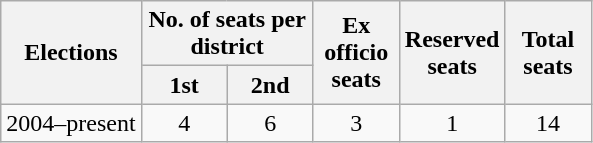<table class=wikitable style="text-align:center">
<tr>
<th rowspan=2>Elections</th>
<th colspan=2>No. of seats per district</th>
<th width=50px rowspan=2>Ex officio seats</th>
<th width=50px rowspan=2>Reserved seats</th>
<th width=50px rowspan=2>Total seats</th>
</tr>
<tr>
<th width=50px>1st</th>
<th width=50px>2nd</th>
</tr>
<tr>
<td>2004–present</td>
<td>4</td>
<td>6</td>
<td>3</td>
<td>1</td>
<td>14</td>
</tr>
</table>
